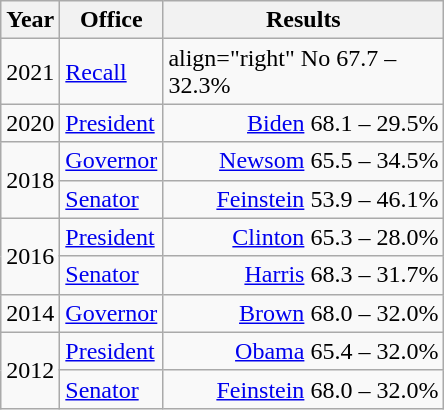<table class=wikitable>
<tr>
<th width="30">Year</th>
<th width="60">Office</th>
<th width="180">Results</th>
</tr>
<tr>
<td>2021</td>
<td><a href='#'>Recall</a></td>
<td>align="right"  No 67.7 – 32.3%</td>
</tr>
<tr>
<td rowspan="1">2020</td>
<td><a href='#'>President</a></td>
<td align="right" ><a href='#'>Biden</a> 68.1 – 29.5%</td>
</tr>
<tr>
<td rowspan="2">2018</td>
<td><a href='#'>Governor</a></td>
<td align="right" ><a href='#'>Newsom</a> 65.5 – 34.5%</td>
</tr>
<tr>
<td><a href='#'>Senator</a></td>
<td align="right" ><a href='#'>Feinstein</a> 53.9 – 46.1%</td>
</tr>
<tr>
<td rowspan="2">2016</td>
<td><a href='#'>President</a></td>
<td align="right" ><a href='#'>Clinton</a> 65.3 – 28.0%</td>
</tr>
<tr>
<td><a href='#'>Senator</a></td>
<td align="right" ><a href='#'>Harris</a> 68.3 – 31.7%</td>
</tr>
<tr>
<td>2014</td>
<td><a href='#'>Governor</a></td>
<td align="right" ><a href='#'>Brown</a> 68.0 – 32.0%</td>
</tr>
<tr>
<td rowspan="2">2012</td>
<td><a href='#'>President</a></td>
<td align="right" ><a href='#'>Obama</a> 65.4 – 32.0%</td>
</tr>
<tr>
<td><a href='#'>Senator</a></td>
<td align="right" ><a href='#'>Feinstein</a> 68.0 – 32.0%</td>
</tr>
</table>
